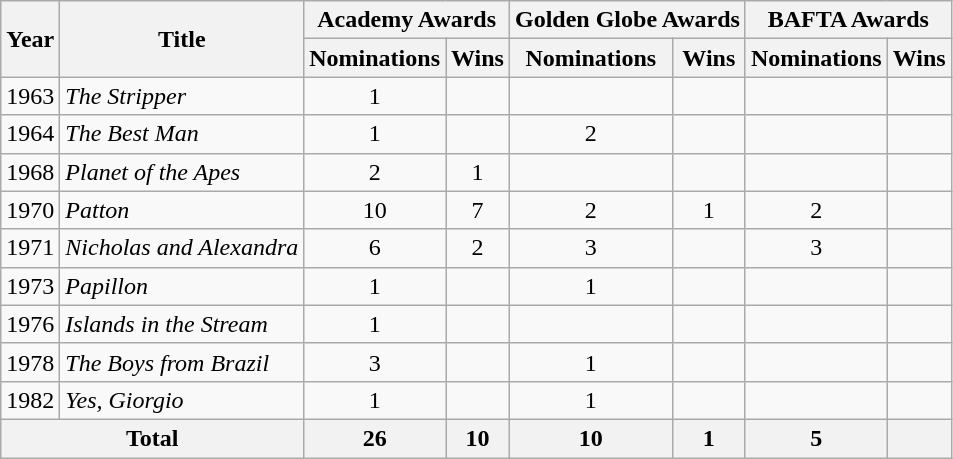<table class="wikitable ">
<tr>
<th rowspan="2">Year</th>
<th rowspan="2">Title</th>
<th colspan="2" style="text-align:center;">Academy Awards</th>
<th colspan="2" style="text-align:center;">Golden Globe Awards</th>
<th colspan="2" style="text-align:center;">BAFTA Awards</th>
</tr>
<tr>
<th>Nominations</th>
<th>Wins</th>
<th>Nominations</th>
<th>Wins</th>
<th>Nominations</th>
<th>Wins</th>
</tr>
<tr>
<td>1963</td>
<td><em>The Stripper</em></td>
<td align=center>1</td>
<td></td>
<td></td>
<td></td>
<td></td>
<td></td>
</tr>
<tr>
<td>1964</td>
<td><em>The Best Man</em></td>
<td align=center>1</td>
<td></td>
<td align=center>2</td>
<td></td>
<td></td>
<td></td>
</tr>
<tr>
<td>1968</td>
<td><em>Planet of the Apes</em></td>
<td align=center>2</td>
<td align=center>1</td>
<td></td>
<td></td>
<td></td>
<td></td>
</tr>
<tr>
<td>1970</td>
<td><em>Patton</em></td>
<td align=center>10</td>
<td align=center>7</td>
<td align=center>2</td>
<td align=center>1</td>
<td align=center>2</td>
<td></td>
</tr>
<tr>
<td>1971</td>
<td><em>Nicholas and Alexandra</em></td>
<td align=center>6</td>
<td align=center>2</td>
<td align=center>3</td>
<td></td>
<td align=center>3</td>
<td></td>
</tr>
<tr>
<td>1973</td>
<td><em>Papillon</em></td>
<td align=center>1</td>
<td></td>
<td align=center>1</td>
<td></td>
<td></td>
<td></td>
</tr>
<tr>
<td>1976</td>
<td><em>Islands in the Stream</em></td>
<td align=center>1</td>
<td></td>
<td></td>
<td></td>
<td></td>
<td></td>
</tr>
<tr>
<td>1978</td>
<td><em>The Boys from Brazil</em></td>
<td align=center>3</td>
<td></td>
<td align=center>1</td>
<td></td>
<td></td>
<td></td>
</tr>
<tr>
<td>1982</td>
<td><em>Yes, Giorgio</em></td>
<td align=center>1</td>
<td></td>
<td align=center>1</td>
<td></td>
<td></td>
<td></td>
</tr>
<tr>
<th colspan="2">Total</th>
<th align=center>26</th>
<th align=center>10</th>
<th align=center>10</th>
<th align=center>1</th>
<th align=center>5</th>
<th></th>
</tr>
</table>
